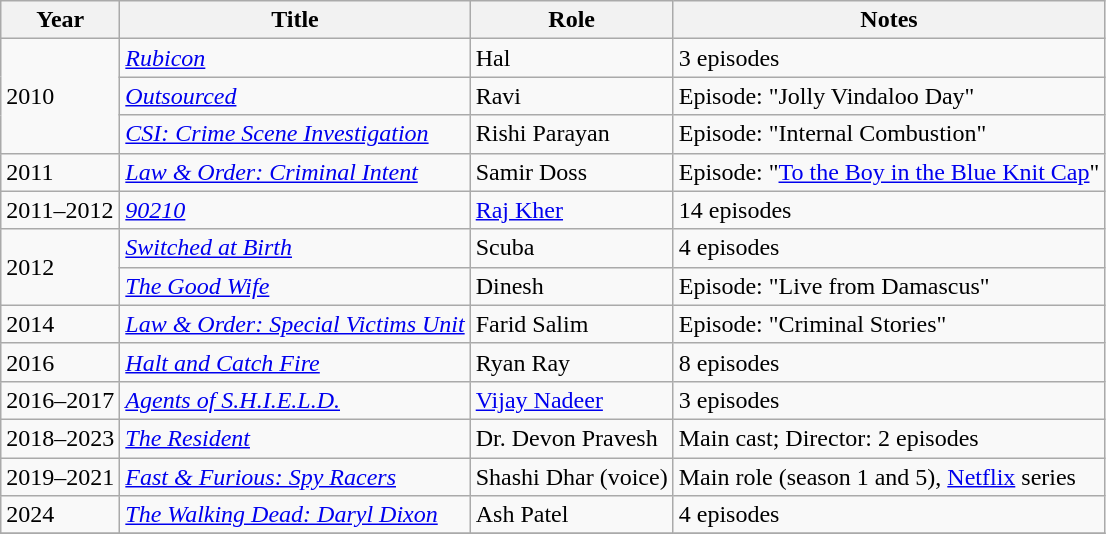<table class="wikitable sortable">
<tr>
<th>Year</th>
<th>Title</th>
<th>Role</th>
<th class="unsortable">Notes</th>
</tr>
<tr>
<td rowspan="3">2010</td>
<td><em><a href='#'>Rubicon</a></em></td>
<td>Hal</td>
<td>3 episodes</td>
</tr>
<tr>
<td><em><a href='#'>Outsourced</a></em></td>
<td>Ravi</td>
<td>Episode: "Jolly Vindaloo Day"</td>
</tr>
<tr>
<td><em><a href='#'>CSI: Crime Scene Investigation</a></em></td>
<td>Rishi Parayan</td>
<td>Episode: "Internal Combustion"</td>
</tr>
<tr>
<td>2011</td>
<td><em><a href='#'>Law & Order: Criminal Intent</a></em></td>
<td>Samir Doss</td>
<td>Episode: "<a href='#'>To the Boy in the Blue Knit Cap</a>"</td>
</tr>
<tr>
<td>2011–2012</td>
<td><em><a href='#'>90210</a></em></td>
<td><a href='#'>Raj Kher</a></td>
<td>14 episodes</td>
</tr>
<tr>
<td rowspan="2">2012</td>
<td><em><a href='#'>Switched at Birth</a></em></td>
<td>Scuba</td>
<td>4 episodes</td>
</tr>
<tr>
<td><em><a href='#'>The Good Wife</a></em></td>
<td>Dinesh</td>
<td>Episode: "Live from Damascus"</td>
</tr>
<tr>
<td>2014</td>
<td><em><a href='#'>Law & Order: Special Victims Unit</a></em></td>
<td>Farid Salim</td>
<td>Episode: "Criminal Stories"</td>
</tr>
<tr>
<td>2016</td>
<td><em><a href='#'>Halt and Catch Fire</a></em></td>
<td>Ryan Ray</td>
<td>8 episodes</td>
</tr>
<tr>
<td>2016–2017</td>
<td><em><a href='#'>Agents of S.H.I.E.L.D.</a></em></td>
<td><a href='#'>Vijay Nadeer</a></td>
<td>3 episodes</td>
</tr>
<tr>
<td>2018–2023</td>
<td><em><a href='#'>The Resident</a></em></td>
<td>Dr. Devon Pravesh</td>
<td>Main cast; Director: 2 episodes</td>
</tr>
<tr>
<td>2019–2021</td>
<td><em><a href='#'>Fast & Furious: Spy Racers</a></em></td>
<td>Shashi Dhar (voice)</td>
<td>Main role (season 1 and 5), <a href='#'>Netflix</a> series</td>
</tr>
<tr>
<td>2024</td>
<td><em><a href='#'>The Walking Dead: Daryl Dixon</a></em></td>
<td>Ash Patel</td>
<td>4 episodes</td>
</tr>
<tr>
</tr>
</table>
